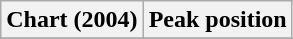<table class="wikitable sortable" border="1">
<tr>
<th>Chart (2004)</th>
<th>Peak position</th>
</tr>
<tr>
</tr>
</table>
